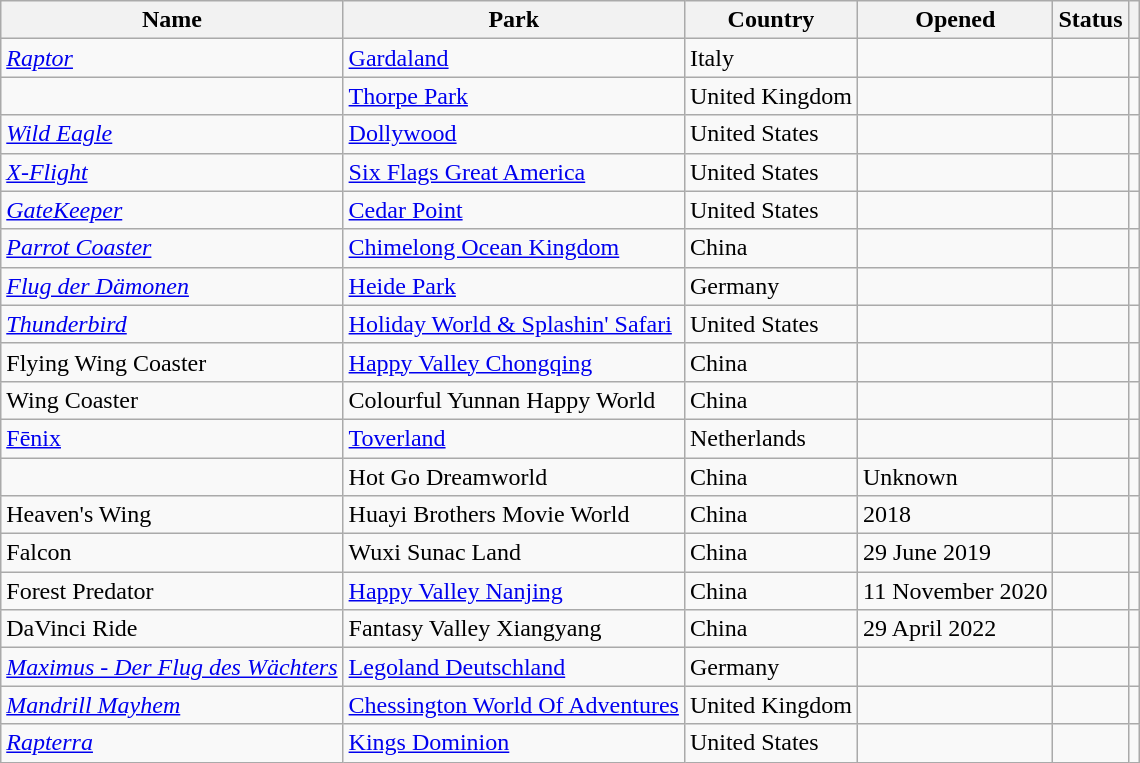<table class="wikitable sortable">
<tr>
<th>Name</th>
<th>Park</th>
<th>Country</th>
<th>Opened</th>
<th>Status</th>
<th class="unsortable"></th>
</tr>
<tr>
<td><em><a href='#'>Raptor</a></em></td>
<td><a href='#'>Gardaland</a></td>
<td> Italy</td>
<td></td>
<td></td>
<td></td>
</tr>
<tr>
<td></td>
<td><a href='#'>Thorpe Park</a></td>
<td> United Kingdom</td>
<td></td>
<td></td>
<td></td>
</tr>
<tr>
<td><em><a href='#'>Wild Eagle</a></em></td>
<td><a href='#'>Dollywood</a></td>
<td> United States</td>
<td></td>
<td></td>
<td></td>
</tr>
<tr>
<td><em><a href='#'>X-Flight</a></em></td>
<td><a href='#'>Six Flags Great America</a></td>
<td> United States</td>
<td></td>
<td></td>
<td></td>
</tr>
<tr>
<td><em><a href='#'>GateKeeper</a></em></td>
<td><a href='#'>Cedar Point</a></td>
<td> United States</td>
<td></td>
<td></td>
<td></td>
</tr>
<tr>
<td><em><a href='#'>Parrot Coaster</a></em></td>
<td><a href='#'>Chimelong Ocean Kingdom</a></td>
<td> China</td>
<td></td>
<td></td>
<td></td>
</tr>
<tr>
<td><em><a href='#'>Flug der Dämonen</a></em></td>
<td><a href='#'>Heide Park</a></td>
<td> Germany</td>
<td></td>
<td></td>
<td></td>
</tr>
<tr>
<td><em><a href='#'>Thunderbird</a></em></td>
<td><a href='#'>Holiday World & Splashin' Safari</a></td>
<td> United States</td>
<td></td>
<td></td>
<td></td>
</tr>
<tr>
<td>Flying Wing Coaster</td>
<td><a href='#'>Happy Valley Chongqing</a></td>
<td> China</td>
<td></td>
<td></td>
<td></td>
</tr>
<tr>
<td>Wing Coaster</td>
<td>Colourful Yunnan Happy World</td>
<td> China</td>
<td></td>
<td></td>
<td></td>
</tr>
<tr>
<td><a href='#'>Fēnix</a></td>
<td><a href='#'>Toverland</a></td>
<td> Netherlands</td>
<td></td>
<td></td>
<td></td>
</tr>
<tr>
<td></td>
<td>Hot Go Dreamworld</td>
<td> China</td>
<td>Unknown</td>
<td></td>
<td></td>
</tr>
<tr>
<td>Heaven's Wing</td>
<td>Huayi Brothers Movie World</td>
<td> China</td>
<td>2018</td>
<td></td>
<td></td>
</tr>
<tr>
<td>Falcon</td>
<td>Wuxi Sunac Land</td>
<td> China</td>
<td>29 June 2019</td>
<td></td>
<td></td>
</tr>
<tr>
<td>Forest Predator</td>
<td><a href='#'>Happy Valley Nanjing</a></td>
<td> China</td>
<td>11 November 2020</td>
<td></td>
<td></td>
</tr>
<tr>
<td>DaVinci Ride</td>
<td>Fantasy Valley Xiangyang</td>
<td> China</td>
<td>29 April 2022</td>
<td></td>
<td></td>
</tr>
<tr>
<td><em><a href='#'>Maximus - Der Flug des Wächters</a></em></td>
<td><a href='#'>Legoland Deutschland</a></td>
<td> Germany</td>
<td></td>
<td></td>
<td></td>
</tr>
<tr>
<td><em><a href='#'>Mandrill Mayhem</a></em></td>
<td><a href='#'>Chessington World Of Adventures</a></td>
<td> United Kingdom</td>
<td></td>
<td></td>
<td></td>
</tr>
<tr>
<td><em><a href='#'>Rapterra</a></em></td>
<td><a href='#'>Kings Dominion</a></td>
<td> United States</td>
<td></td>
<td></td>
<td></td>
</tr>
</table>
